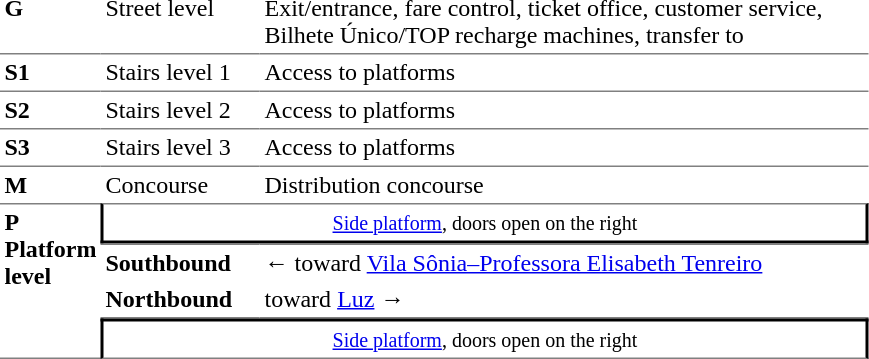<table table border=0 cellspacing=0 cellpadding=3>
<tr>
<td style="vertical-align:top;" width=50><strong>G</strong></td>
<td style="vertical-align:top;" width=100>Street level</td>
<td style="vertical-align:top;" width=400>Exit/entrance, fare control, ticket office, customer service, Bilhete Único/TOP recharge machines, transfer to </td>
</tr>
<tr>
<td style="border-top:solid 1px gray;vertical-align:top;"><strong>S1</strong></td>
<td style="border-top:solid 1px gray;vertical-align:top;">Stairs level 1</td>
<td style="border-top:solid 1px gray;vertical-align:top;">Access to platforms</td>
</tr>
<tr>
<td style="border-top:solid 1px gray;vertical-align:top;"><strong>S2</strong></td>
<td style="border-top:solid 1px gray;vertical-align:top;">Stairs level 2</td>
<td style="border-top:solid 1px gray;vertical-align:top;">Access to platforms</td>
</tr>
<tr>
<td style="border-top:solid 1px gray;vertical-align:top;"><strong>S3</strong></td>
<td style="border-top:solid 1px gray;vertical-align:top;">Stairs level 3</td>
<td style="border-top:solid 1px gray;vertical-align:top;">Access to platforms</td>
</tr>
<tr>
<td style="border-top:solid 1px gray;vertical-align:top;"><strong>M</strong></td>
<td style="border-top:solid 1px gray;vertical-align:top;">Concourse</td>
<td style="border-top:solid 1px gray;vertical-align:top;">Distribution concourse</td>
</tr>
<tr>
<td style="border-top:solid 1px gray;border-bottom:solid 1px gray;vertical-align:top;" rowspan=5><strong>P<br>Platform level</strong></td>
</tr>
<tr>
<td style="border-top:solid 1px gray;border-right:solid 2px black;border-left:solid 2px black;border-bottom:solid 2px black;text-align:center;" colspan=5><small><a href='#'>Side platform</a>, doors open on the right</small></td>
</tr>
<tr>
<td style="border-top:solid 1px gray;"><span><strong>Southbound</strong></span></td>
<td style="border-top:solid 1px gray;">←  toward <a href='#'>Vila Sônia–Professora Elisabeth Tenreiro</a></td>
</tr>
<tr>
<td style="border-bottom:solid 1px gray;"><span><strong>Northbound</strong></span></td>
<td style="border-bottom:solid 1px gray;"> toward <a href='#'>Luz</a> →</td>
</tr>
<tr>
<td style="border-top:solid 2px black;border-right:solid 2px black;border-left:solid 2px black;border-bottom:solid 1px gray;text-align:center;" colspan=5><small><a href='#'>Side platform</a>, doors open on the right</small></td>
</tr>
</table>
